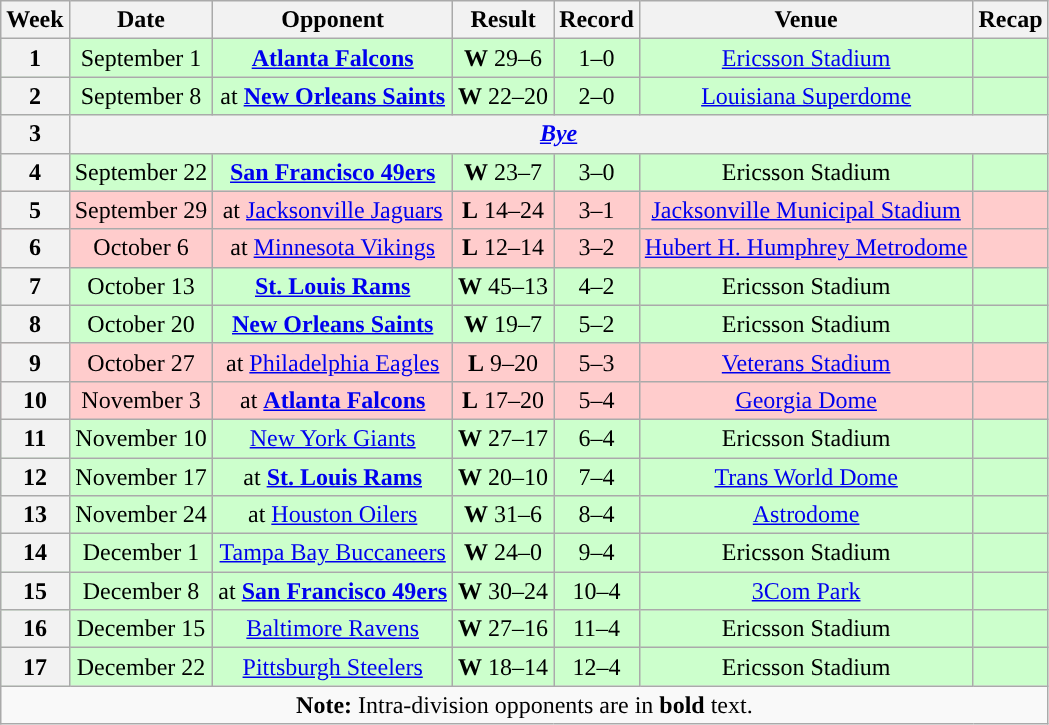<table class="wikitable" style="text-align:center">
<tr>
<th>Week</th>
<th>Date</th>
<th>Opponent</th>
<th>Result</th>
<th>Record</th>
<th>Venue</th>
<th>Recap</th>
</tr>
<tr style="background:#cfc">
<th>1</th>
<td>September 1</td>
<td><strong><a href='#'>Atlanta Falcons</a></strong></td>
<td><strong>W</strong> 29–6</td>
<td>1–0</td>
<td><a href='#'>Ericsson Stadium</a></td>
<td></td>
</tr>
<tr style="background:#cfc">
<th>2</th>
<td>September 8</td>
<td>at <strong><a href='#'>New Orleans Saints</a></strong></td>
<td><strong>W</strong> 22–20</td>
<td>2–0</td>
<td><a href='#'>Louisiana Superdome</a></td>
<td></td>
</tr>
<tr align="center">
<th>3</th>
<th colspan="6"><em><a href='#'>Bye</a></em></th>
</tr>
<tr style="background:#cfc">
<th>4</th>
<td>September 22</td>
<td><strong><a href='#'>San Francisco 49ers</a></strong></td>
<td><strong>W</strong> 23–7</td>
<td>3–0</td>
<td>Ericsson Stadium</td>
<td></td>
</tr>
<tr style="background:#fcc">
<th>5</th>
<td>September 29</td>
<td>at <a href='#'>Jacksonville Jaguars</a></td>
<td><strong>L</strong> 14–24</td>
<td>3–1</td>
<td><a href='#'>Jacksonville Municipal Stadium</a></td>
<td></td>
</tr>
<tr style="background:#fcc">
<th>6</th>
<td>October 6</td>
<td>at <a href='#'>Minnesota Vikings</a></td>
<td><strong>L</strong> 12–14</td>
<td>3–2</td>
<td><a href='#'>Hubert H. Humphrey Metrodome</a></td>
<td></td>
</tr>
<tr style="background:#cfc">
<th>7</th>
<td>October 13</td>
<td><strong><a href='#'>St. Louis Rams</a></strong></td>
<td><strong>W</strong> 45–13</td>
<td>4–2</td>
<td>Ericsson Stadium</td>
<td></td>
</tr>
<tr style="background:#cfc">
<th>8</th>
<td>October 20</td>
<td><strong><a href='#'>New Orleans Saints</a></strong></td>
<td><strong>W</strong> 19–7</td>
<td>5–2</td>
<td>Ericsson Stadium</td>
<td></td>
</tr>
<tr style="background:#fcc">
<th>9</th>
<td>October 27</td>
<td>at <a href='#'>Philadelphia Eagles</a></td>
<td><strong>L</strong> 9–20</td>
<td>5–3</td>
<td><a href='#'>Veterans Stadium</a></td>
<td></td>
</tr>
<tr style="background:#fcc">
<th>10</th>
<td>November 3</td>
<td>at  <strong><a href='#'>Atlanta Falcons</a></strong></td>
<td><strong>L</strong> 17–20</td>
<td>5–4</td>
<td><a href='#'>Georgia Dome</a></td>
<td></td>
</tr>
<tr style="background:#cfc">
<th>11</th>
<td>November 10</td>
<td><a href='#'>New York Giants</a></td>
<td><strong>W</strong> 27–17</td>
<td>6–4</td>
<td>Ericsson Stadium</td>
<td></td>
</tr>
<tr style="background:#cfc">
<th>12</th>
<td>November 17</td>
<td>at <strong><a href='#'>St. Louis Rams</a></strong></td>
<td><strong>W</strong> 20–10</td>
<td>7–4</td>
<td><a href='#'>Trans World Dome</a></td>
<td></td>
</tr>
<tr style="background:#cfc">
<th>13</th>
<td>November 24</td>
<td>at <a href='#'>Houston Oilers</a></td>
<td><strong>W</strong> 31–6</td>
<td>8–4</td>
<td><a href='#'>Astrodome</a></td>
<td></td>
</tr>
<tr style="background:#cfc">
<th>14</th>
<td>December 1</td>
<td><a href='#'>Tampa Bay Buccaneers</a></td>
<td><strong>W</strong> 24–0</td>
<td>9–4</td>
<td>Ericsson Stadium</td>
<td></td>
</tr>
<tr style="background:#cfc">
<th>15</th>
<td>December 8</td>
<td>at <strong><a href='#'>San Francisco 49ers</a></strong></td>
<td><strong>W</strong> 30–24</td>
<td>10–4</td>
<td><a href='#'>3Com Park</a></td>
<td></td>
</tr>
<tr style="background:#cfc">
<th>16</th>
<td>December 15</td>
<td><a href='#'>Baltimore Ravens</a></td>
<td><strong>W</strong> 27–16</td>
<td>11–4</td>
<td>Ericsson Stadium</td>
<td></td>
</tr>
<tr style="background:#cfc">
<th>17</th>
<td>December 22</td>
<td><a href='#'>Pittsburgh Steelers</a></td>
<td><strong>W</strong> 18–14</td>
<td>12–4</td>
<td>Ericsson Stadium</td>
<td></td>
</tr>
<tr>
<td colspan="7"><strong>Note:</strong> Intra-division opponents are in <strong>bold</strong> text.</td>
</tr>
</table>
